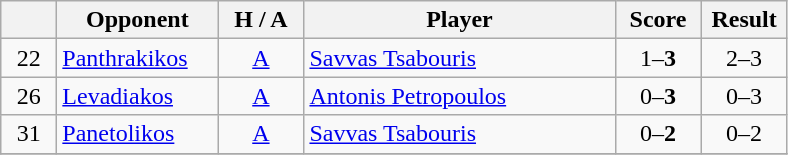<table class="wikitable" style="text-align: left">
<tr>
<th width="030"></th>
<th width="100">Opponent</th>
<th width="050">H / A</th>
<th width="200">Player</th>
<th width="050">Score</th>
<th width="050">Result</th>
</tr>
<tr>
<td style="text-align: center">22</td>
<td><a href='#'>Panthrakikos</a></td>
<td style="text-align: center"><a href='#'>A</a></td>
<td> <a href='#'>Savvas Tsabouris</a></td>
<td style="text-align: center">1–<strong>3</strong></td>
<td style="text-align: center">2–3</td>
</tr>
<tr>
<td style="text-align: center">26</td>
<td><a href='#'>Levadiakos</a></td>
<td style="text-align: center"><a href='#'>A</a></td>
<td> <a href='#'>Antonis Petropoulos</a></td>
<td style="text-align: center">0–<strong>3</strong></td>
<td style="text-align: center">0–3</td>
</tr>
<tr>
<td style="text-align: center">31</td>
<td><a href='#'>Panetolikos</a></td>
<td style="text-align: center"><a href='#'>A</a></td>
<td> <a href='#'>Savvas Tsabouris</a></td>
<td style="text-align: center">0–<strong>2</strong></td>
<td style="text-align: center">0–2</td>
</tr>
<tr>
</tr>
</table>
